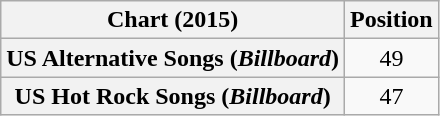<table class="wikitable plainrowheaders sortable">
<tr>
<th>Chart (2015)</th>
<th>Position</th>
</tr>
<tr>
<th scope="row">US Alternative Songs (<em>Billboard</em>)</th>
<td style="text-align:center;">49</td>
</tr>
<tr>
<th scope="row">US Hot Rock Songs (<em>Billboard</em>)</th>
<td style="text-align:center;">47</td>
</tr>
</table>
